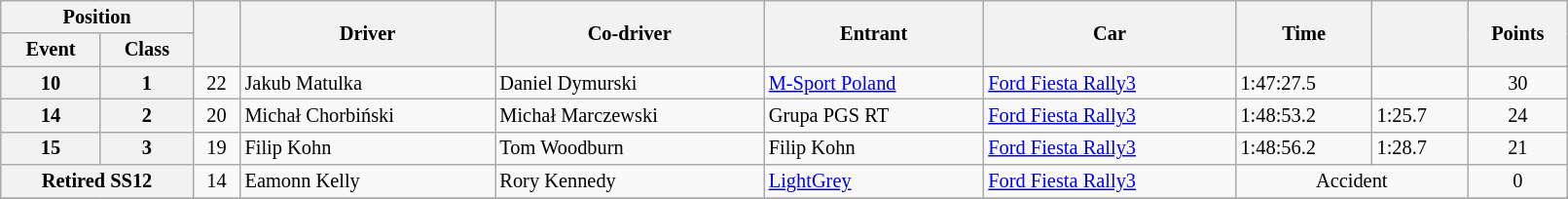<table class="wikitable" width=85% style="font-size: 85%;">
<tr>
<th colspan="2">Position</th>
<th rowspan="2"></th>
<th rowspan="2">Driver</th>
<th rowspan="2">Co-driver</th>
<th rowspan="2">Entrant</th>
<th rowspan="2">Car</th>
<th rowspan="2">Time</th>
<th rowspan="2"></th>
<th rowspan="2">Points</th>
</tr>
<tr>
<th>Event</th>
<th>Class</th>
</tr>
<tr>
<th>10</th>
<th>1</th>
<td align="center">22</td>
<td>Jakub Matulka</td>
<td>Daniel Dymurski</td>
<td><a href='#'>M-Sport Poland</a></td>
<td><a href='#'>Ford Fiesta Rally3</a></td>
<td>1:47:27.5</td>
<td></td>
<td align="center">30</td>
</tr>
<tr>
<th>14</th>
<th>2</th>
<td align="center">20</td>
<td>Michał Chorbiński</td>
<td>Michał Marczewski</td>
<td>Grupa PGS RT</td>
<td><a href='#'>Ford Fiesta Rally3</a></td>
<td>1:48:53.2</td>
<td>1:25.7</td>
<td align="center">24</td>
</tr>
<tr>
<th>15</th>
<th>3</th>
<td align="center">19</td>
<td>Filip Kohn</td>
<td>Tom Woodburn</td>
<td>Filip Kohn</td>
<td><a href='#'>Ford Fiesta Rally3</a></td>
<td>1:48:56.2</td>
<td>1:28.7</td>
<td align="center">21</td>
</tr>
<tr>
<th colspan="2">Retired SS12</th>
<td align="center">14</td>
<td>Eamonn Kelly</td>
<td>Rory Kennedy</td>
<td><a href='#'>LightGrey</a></td>
<td><a href='#'>Ford Fiesta Rally3</a></td>
<td align="center" colspan="2">Accident</td>
<td align="center">0</td>
</tr>
<tr>
</tr>
</table>
